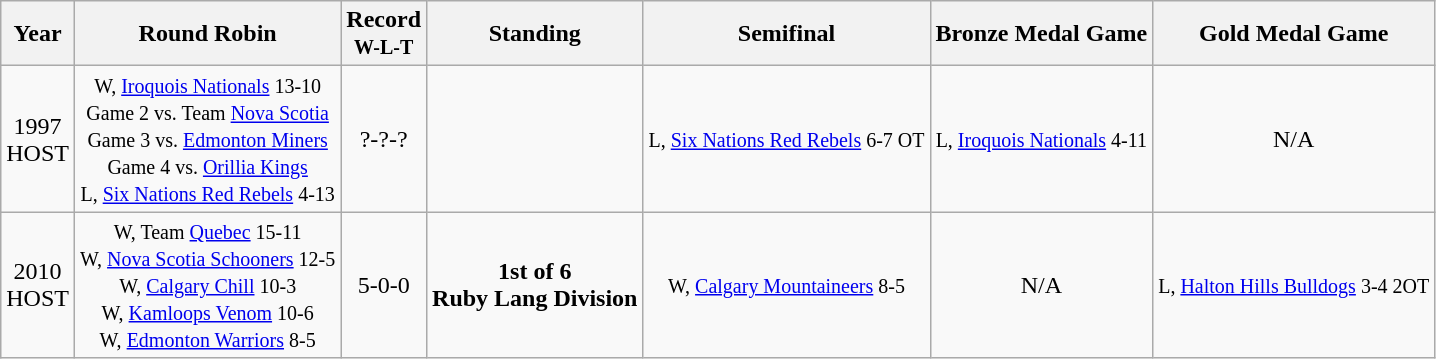<table class="wikitable" style="text-align:center;">
<tr>
<th>Year</th>
<th>Round Robin</th>
<th>Record<br><small>W-L-T</small></th>
<th>Standing</th>
<th>Semifinal</th>
<th>Bronze Medal Game</th>
<th>Gold Medal Game</th>
</tr>
<tr>
<td>1997<br>HOST</td>
<td><small>W, <a href='#'>Iroquois Nationals</a> 13-10<br>Game 2 vs. Team <a href='#'>Nova Scotia</a><br>Game 3 vs. <a href='#'>Edmonton Miners</a><br>Game 4 vs. <a href='#'>Orillia Kings</a><br>L, <a href='#'>Six Nations Red Rebels</a> 4-13</small></td>
<td>?-?-?</td>
<td></td>
<td><small> L, <a href='#'>Six Nations Red Rebels</a> 6-7 OT</small></td>
<td><small>L, <a href='#'>Iroquois Nationals</a> 4-11</small></td>
<td>N/A</td>
</tr>
<tr>
<td>2010<br>HOST</td>
<td><small>W, Team <a href='#'>Quebec</a> 15-11<br>W, <a href='#'>Nova Scotia Schooners</a> 12-5<br>W, <a href='#'>Calgary Chill</a> 10-3<br>W, <a href='#'>Kamloops Venom</a> 10-6<br>W, <a href='#'>Edmonton Warriors</a> 8-5</small></td>
<td>5-0-0</td>
<td><strong>1st of 6<br>Ruby Lang Division</strong></td>
<td><small>W, <a href='#'>Calgary Mountaineers</a> 8-5</small></td>
<td>N/A</td>
<td><small> L, <a href='#'>Halton Hills Bulldogs</a> 3-4 2OT</small></td>
</tr>
</table>
